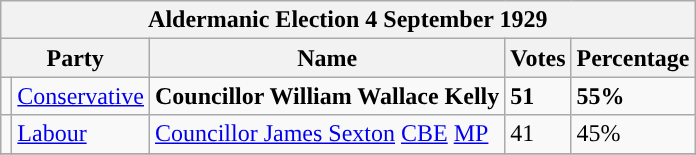<table class="wikitable">
<tr>
<th colspan="5"><strong>Aldermanic Election 4 September 1929</strong></th>
</tr>
<tr>
<th colspan="2">Party</th>
<th>Name</th>
<th>Votes</th>
<th>Percentage</th>
</tr>
<tr>
<td style="background-color:"></td>
<td><a href='#'>Conservative</a></td>
<td><strong>Councillor William Wallace Kelly</strong></td>
<td><strong>51</strong></td>
<td><strong>55%</strong></td>
</tr>
<tr>
<td style="background-color:"></td>
<td><a href='#'>Labour</a></td>
<td><a href='#'>Councillor James Sexton</a> <a href='#'>CBE</a> <a href='#'>MP</a></td>
<td>41</td>
<td>45%</td>
</tr>
<tr>
</tr>
</table>
